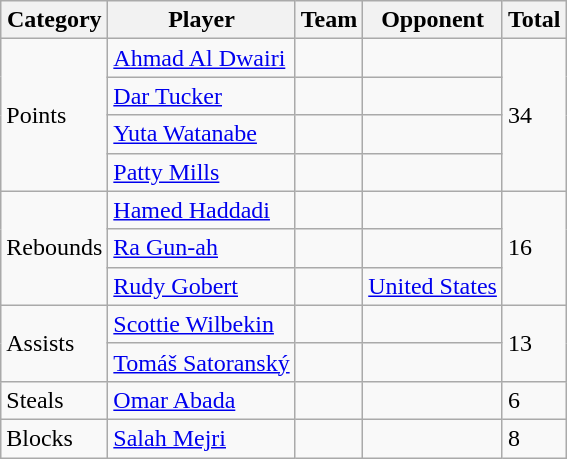<table class=wikitable>
<tr>
<th>Category</th>
<th>Player</th>
<th>Team</th>
<th>Opponent</th>
<th>Total</th>
</tr>
<tr>
<td rowspan=4>Points</td>
<td><a href='#'>Ahmad Al Dwairi</a></td>
<td></td>
<td></td>
<td rowspan=4>34</td>
</tr>
<tr>
<td><a href='#'>Dar Tucker</a></td>
<td></td>
<td></td>
</tr>
<tr>
<td><a href='#'>Yuta Watanabe</a></td>
<td></td>
<td></td>
</tr>
<tr>
<td><a href='#'>Patty Mills</a></td>
<td></td>
<td></td>
</tr>
<tr>
<td rowspan=3>Rebounds</td>
<td><a href='#'>Hamed Haddadi</a></td>
<td></td>
<td></td>
<td rowspan=3>16</td>
</tr>
<tr>
<td><a href='#'>Ra Gun-ah</a></td>
<td></td>
<td></td>
</tr>
<tr>
<td><a href='#'>Rudy Gobert</a></td>
<td></td>
<td> <a href='#'>United States</a></td>
</tr>
<tr>
<td rowspan=2>Assists</td>
<td><a href='#'>Scottie Wilbekin</a></td>
<td></td>
<td></td>
<td rowspan=2>13</td>
</tr>
<tr>
<td><a href='#'>Tomáš Satoranský</a></td>
<td></td>
<td></td>
</tr>
<tr>
<td>Steals</td>
<td><a href='#'>Omar Abada</a></td>
<td></td>
<td></td>
<td>6</td>
</tr>
<tr>
<td>Blocks</td>
<td><a href='#'>Salah Mejri</a></td>
<td></td>
<td></td>
<td>8</td>
</tr>
</table>
